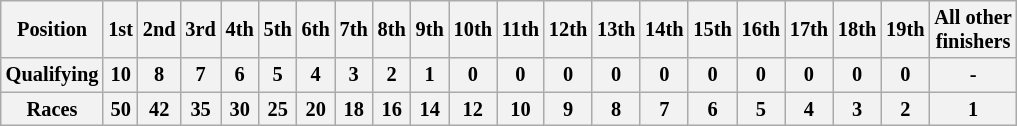<table class="wikitable" style="font-size: 85%">
<tr style="font-weight:bold" align="center">
<th>Position</th>
<th>1st</th>
<th>2nd</th>
<th>3rd</th>
<th>4th</th>
<th>5th</th>
<th>6th</th>
<th>7th</th>
<th>8th</th>
<th>9th</th>
<th>10th</th>
<th>11th</th>
<th>12th</th>
<th>13th</th>
<th>14th</th>
<th>15th</th>
<th>16th</th>
<th>17th</th>
<th>18th</th>
<th>19th</th>
<th>All other<br>finishers</th>
</tr>
<tr align="center">
<th>Qualifying</th>
<th>10</th>
<th>8</th>
<th>7</th>
<th>6</th>
<th>5</th>
<th>4</th>
<th>3</th>
<th>2</th>
<th>1</th>
<th>0</th>
<th>0</th>
<th>0</th>
<th>0</th>
<th>0</th>
<th>0</th>
<th>0</th>
<th>0</th>
<th>0</th>
<th>0</th>
<th>-</th>
</tr>
<tr align="center">
<th>Races</th>
<th>50</th>
<th>42</th>
<th>35</th>
<th>30</th>
<th>25</th>
<th>20</th>
<th>18</th>
<th>16</th>
<th>14</th>
<th>12</th>
<th>10</th>
<th>9</th>
<th>8</th>
<th>7</th>
<th>6</th>
<th>5</th>
<th>4</th>
<th>3</th>
<th>2</th>
<th>1</th>
</tr>
</table>
